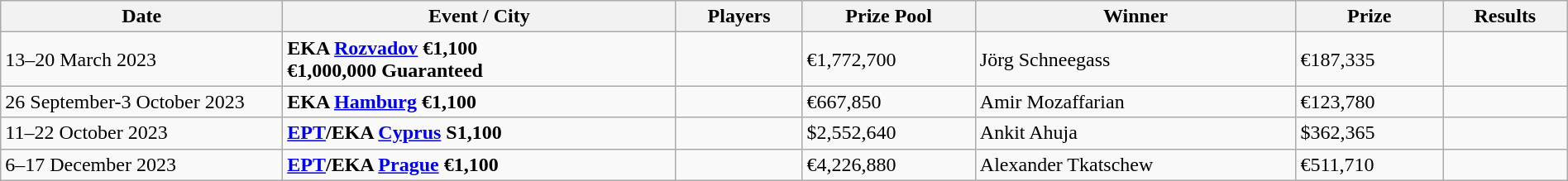<table class="wikitable" width="100%">
<tr>
<th width="18%">Date</th>
<th !width="16%">Event / City</th>
<th !width="11%">Players</th>
<th !width="12%">Prize Pool</th>
<th !width="18%">Winner</th>
<th !width="12%">Prize</th>
<th !width="11%">Results</th>
</tr>
<tr>
<td>13–20 March 2023</td>
<td> <strong>EKA <a href='#'>Rozvadov</a> €1,100<br>€1,000,000 Guaranteed</strong></td>
<td></td>
<td>€1,772,700</td>
<td> Jörg Schneegass</td>
<td>€187,335</td>
<td></td>
</tr>
<tr>
<td>26 September-3 October 2023</td>
<td> <strong>EKA <a href='#'>Hamburg</a> €1,100</strong></td>
<td></td>
<td>€667,850</td>
<td> Amir Mozaffarian</td>
<td>€123,780</td>
<td></td>
</tr>
<tr>
<td>11–22 October 2023</td>
<td> <strong><a href='#'>EPT</a>/EKA <a href='#'>Cyprus</a> S1,100</strong></td>
<td></td>
<td>$2,552,640</td>
<td> Ankit Ahuja</td>
<td>$362,365</td>
<td></td>
</tr>
<tr>
<td>6–17 December 2023</td>
<td> <strong><a href='#'>EPT</a>/EKA <a href='#'>Prague</a> €1,100</strong></td>
<td></td>
<td>€4,226,880</td>
<td> Alexander Tkatschew</td>
<td>€511,710</td>
<td></td>
</tr>
</table>
